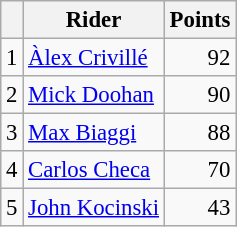<table class="wikitable" style="font-size: 95%;">
<tr>
<th></th>
<th>Rider</th>
<th>Points</th>
</tr>
<tr>
<td align=center>1</td>
<td> <a href='#'>Àlex Crivillé</a></td>
<td align=right>92</td>
</tr>
<tr>
<td align=center>2</td>
<td> <a href='#'>Mick Doohan</a></td>
<td align=right>90</td>
</tr>
<tr>
<td align=center>3</td>
<td> <a href='#'>Max Biaggi</a></td>
<td align=right>88</td>
</tr>
<tr>
<td align=center>4</td>
<td> <a href='#'>Carlos Checa</a></td>
<td align=right>70</td>
</tr>
<tr>
<td align=center>5</td>
<td> <a href='#'>John Kocinski</a></td>
<td align=right>43</td>
</tr>
</table>
